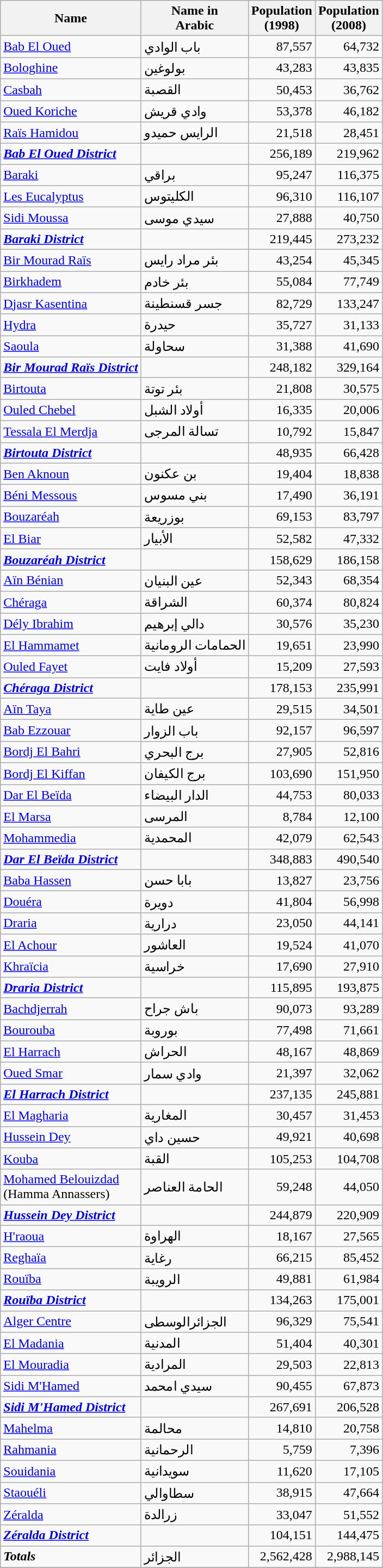<table class="wikitable sortable">
<tr>
<th>Name</th>
<th>Name in <br> Arabic</th>
<th>Population<br>(1998)</th>
<th>Population<br>(2008)</th>
</tr>
<tr>
<td><a href='#'>Bab El Oued</a></td>
<td>باب الوادي</td>
<td align=right>87,557</td>
<td align=right>64,732</td>
</tr>
<tr>
<td><a href='#'>Bologhine</a></td>
<td>بولوغين</td>
<td align=right>43,283</td>
<td align=right>43,835</td>
</tr>
<tr>
<td><a href='#'>Casbah</a></td>
<td>القصبة</td>
<td align=right>50,453</td>
<td align=right>36,762</td>
</tr>
<tr>
<td><a href='#'>Oued Koriche</a></td>
<td>وادي قريش</td>
<td align=right>53,378</td>
<td align=right>46,182</td>
</tr>
<tr>
<td><a href='#'>Raïs Hamidou</a></td>
<td>الرايس حميدو</td>
<td align=right>21,518</td>
<td align=right>28,451</td>
</tr>
<tr>
<td><strong><em><a href='#'>Bab El Oued District</a></em></strong></td>
<td></td>
<td align=right>256,189</td>
<td align=right>219,962</td>
</tr>
<tr>
<td><a href='#'>Baraki</a></td>
<td>براقي</td>
<td align=right>95,247</td>
<td align=right>116,375</td>
</tr>
<tr>
<td><a href='#'>Les Eucalyptus</a></td>
<td>الكليتوس</td>
<td align=right>96,310</td>
<td align=right>116,107</td>
</tr>
<tr>
<td><a href='#'>Sidi Moussa</a></td>
<td>سيدي موسى</td>
<td align=right>27,888</td>
<td align=right>40,750</td>
</tr>
<tr>
<td><strong><em><a href='#'>Baraki District</a></em></strong></td>
<td></td>
<td align=right>219,445</td>
<td align=right>273,232</td>
</tr>
<tr>
<td><a href='#'>Bir Mourad Raïs</a></td>
<td>بئر مراد رايس</td>
<td align=right>43,254</td>
<td align=right>45,345</td>
</tr>
<tr>
<td><a href='#'>Birkhadem</a></td>
<td>بئر خادم</td>
<td align=right>55,084</td>
<td align=right>77,749</td>
</tr>
<tr>
<td><a href='#'>Djasr Kasentina</a></td>
<td>جسر قسنطينة</td>
<td align=right>82,729</td>
<td align=right>133,247</td>
</tr>
<tr>
<td><a href='#'>Hydra</a></td>
<td>حيدرة</td>
<td align=right>35,727</td>
<td align=right>31,133</td>
</tr>
<tr>
<td><a href='#'>Saoula</a></td>
<td>سحاولة</td>
<td align=right>31,388</td>
<td align=right>41,690</td>
</tr>
<tr>
<td><strong><em><a href='#'>Bir Mourad Raïs District</a></em></strong></td>
<td></td>
<td align=right>248,182</td>
<td align=right>329,164</td>
</tr>
<tr>
<td><a href='#'>Birtouta</a></td>
<td>بئر توتة</td>
<td align=right>21,808</td>
<td align=right>30,575</td>
</tr>
<tr>
<td><a href='#'>Ouled Chebel</a></td>
<td>أولاد الشبل</td>
<td align=right>16,335</td>
<td align=right>20,006</td>
</tr>
<tr>
<td><a href='#'>Tessala El Merdja</a></td>
<td>تسالة المرجى</td>
<td align=right>10,792</td>
<td align=right>15,847</td>
</tr>
<tr>
<td><strong><em><a href='#'>Birtouta District</a></em></strong></td>
<td></td>
<td align=right>48,935</td>
<td align=right>66,428</td>
</tr>
<tr>
<td><a href='#'>Ben Aknoun</a></td>
<td>بن عكنون</td>
<td align=right>19,404</td>
<td align=right>18,838</td>
</tr>
<tr>
<td><a href='#'>Béni Messous</a></td>
<td>بني مسوس</td>
<td align=right>17,490</td>
<td align=right>36,191</td>
</tr>
<tr>
<td><a href='#'>Bouzaréah</a></td>
<td>بوزريعة</td>
<td align=right>69,153</td>
<td align=right>83,797</td>
</tr>
<tr>
<td><a href='#'>El Biar</a></td>
<td>الأبيار</td>
<td align=right>52,582</td>
<td align=right>47,332</td>
</tr>
<tr>
<td><strong><em><a href='#'>Bouzaréah District</a></em></strong></td>
<td></td>
<td align=right>158,629</td>
<td align=right>186,158</td>
</tr>
<tr>
<td><a href='#'>Aïn Bénian</a></td>
<td>عين البنيان</td>
<td align=right>52,343</td>
<td align=right>68,354</td>
</tr>
<tr>
<td><a href='#'>Chéraga</a></td>
<td>الشراقة</td>
<td align=right>60,374</td>
<td align=right>80,824</td>
</tr>
<tr>
<td><a href='#'>Dély Ibrahim</a></td>
<td>دالي إبرهيم</td>
<td align=right>30,576</td>
<td align=right>35,230</td>
</tr>
<tr>
<td><a href='#'>El Hammamet</a></td>
<td>الحمامات الرومانية</td>
<td align=right>19,651</td>
<td align=right>23,990</td>
</tr>
<tr>
<td><a href='#'>Ouled Fayet</a></td>
<td>أولاد فايت</td>
<td align=right>15,209</td>
<td align=right>27,593</td>
</tr>
<tr>
<td><strong><em><a href='#'>Chéraga District</a></em></strong></td>
<td></td>
<td align=right>178,153</td>
<td align=right>235,991</td>
</tr>
<tr>
<td><a href='#'>Aïn Taya</a></td>
<td>عين طاية</td>
<td align=right>29,515</td>
<td align=right>34,501</td>
</tr>
<tr>
<td><a href='#'>Bab Ezzouar</a></td>
<td>باب الزوار</td>
<td align=right>92,157</td>
<td align=right>96,597</td>
</tr>
<tr>
<td><a href='#'>Bordj El Bahri</a></td>
<td>برج البحري</td>
<td align=right>27,905</td>
<td align=right>52,816</td>
</tr>
<tr>
<td><a href='#'>Bordj El Kiffan</a></td>
<td>برج الكيفان</td>
<td align=right>103,690</td>
<td align=right>151,950</td>
</tr>
<tr>
<td><a href='#'>Dar El Beïda</a></td>
<td>الدار البيضاء</td>
<td align=right>44,753</td>
<td align=right>80,033</td>
</tr>
<tr>
<td><a href='#'>El Marsa</a></td>
<td>المرسى</td>
<td align=right>8,784</td>
<td align=right>12,100</td>
</tr>
<tr>
<td><a href='#'>Mohammedia</a></td>
<td>المحمدية</td>
<td align=right>42,079</td>
<td align=right>62,543</td>
</tr>
<tr>
<td><strong><em><a href='#'>Dar El Beïda District</a></em></strong></td>
<td></td>
<td align=right>348,883</td>
<td align=right>490,540</td>
</tr>
<tr>
<td><a href='#'>Baba Hassen</a></td>
<td>بابا حسن</td>
<td align=right>13,827</td>
<td align=right>23,756</td>
</tr>
<tr>
<td><a href='#'>Douéra</a></td>
<td>دويرة</td>
<td align=right>41,804</td>
<td align=right>56,998</td>
</tr>
<tr>
<td><a href='#'>Draria</a></td>
<td>درارية</td>
<td align=right>23,050</td>
<td align=right>44,141</td>
</tr>
<tr>
<td><a href='#'>El Achour</a></td>
<td>العاشور</td>
<td align=right>19,524</td>
<td align=right>41,070</td>
</tr>
<tr>
<td><a href='#'>Khraïcia</a></td>
<td>خراسية</td>
<td align=right>17,690</td>
<td align=right>27,910</td>
</tr>
<tr>
<td><strong><em><a href='#'>Draria District</a></em></strong></td>
<td></td>
<td align=right>115,895</td>
<td align=right>193,875</td>
</tr>
<tr>
<td><a href='#'>Bachdjerrah</a></td>
<td>باش جراح</td>
<td align=right>90,073</td>
<td align=right>93,289</td>
</tr>
<tr>
<td><a href='#'>Bourouba</a></td>
<td>بوروبة</td>
<td align=right>77,498</td>
<td align=right>71,661</td>
</tr>
<tr>
<td><a href='#'>El Harrach</a></td>
<td>الحراش</td>
<td align=right>48,167</td>
<td align=right>48,869</td>
</tr>
<tr>
<td><a href='#'>Oued Smar</a></td>
<td>وادي سمار</td>
<td align=right>21,397</td>
<td align=right>32,062</td>
</tr>
<tr>
<td><strong><em><a href='#'>El Harrach District</a></em></strong></td>
<td></td>
<td align=right>237,135</td>
<td align=right>245,881</td>
</tr>
<tr>
<td><a href='#'>El Magharia</a></td>
<td>المغارية</td>
<td align=right>30,457</td>
<td align=right>31,453</td>
</tr>
<tr>
<td><a href='#'>Hussein Dey</a></td>
<td>حسين داي</td>
<td align=right>49,921</td>
<td align=right>40,698</td>
</tr>
<tr>
<td><a href='#'>Kouba</a></td>
<td>القبة</td>
<td align=right>105,253</td>
<td align=right>104,708</td>
</tr>
<tr>
<td><a href='#'>Mohamed Belouizdad</a> <br>(Hamma Annassers)</td>
<td>الحامة العناصر</td>
<td align=right>59,248</td>
<td align=right>44,050</td>
</tr>
<tr>
<td><strong><em><a href='#'>Hussein Dey District</a></em></strong></td>
<td></td>
<td align=right>244,879</td>
<td align=right>220,909</td>
</tr>
<tr>
<td><a href='#'>H'raoua</a></td>
<td>الهراوة</td>
<td align=right>18,167</td>
<td align=right>27,565</td>
</tr>
<tr>
<td><a href='#'>Reghaïa</a></td>
<td>رغاية</td>
<td align=right>66,215</td>
<td align=right>85,452</td>
</tr>
<tr>
<td><a href='#'>Rouïba</a></td>
<td>الرويبة</td>
<td align=right>49,881</td>
<td align=right>61,984</td>
</tr>
<tr>
<td><strong><em><a href='#'>Rouïba District</a></em></strong></td>
<td></td>
<td align=right>134,263</td>
<td align=right>175,001</td>
</tr>
<tr>
<td><a href='#'>Alger Centre</a></td>
<td>الجزائرالوسطى</td>
<td align=right>96,329</td>
<td align=right>75,541</td>
</tr>
<tr>
<td><a href='#'>El Madania</a></td>
<td>المدنية</td>
<td align=right>51,404</td>
<td align=right>40,301</td>
</tr>
<tr>
<td><a href='#'>El Mouradia</a></td>
<td>المرادية</td>
<td align=right>29,503</td>
<td align=right>22,813</td>
</tr>
<tr>
<td><a href='#'>Sidi M'Hamed</a></td>
<td>سيدي امحمد</td>
<td align=right>90,455</td>
<td align=right>67,873</td>
</tr>
<tr>
<td><strong><em><a href='#'>Sidi M'Hamed District</a></em></strong></td>
<td></td>
<td align=right>267,691</td>
<td align=right>206,528</td>
</tr>
<tr>
<td><a href='#'>Mahelma</a></td>
<td>محالمة</td>
<td align=right>14,810</td>
<td align=right>20,758</td>
</tr>
<tr>
<td><a href='#'>Rahmania</a></td>
<td>الرحمانية</td>
<td align=right>5,759</td>
<td align=right>7,396</td>
</tr>
<tr>
<td><a href='#'>Souidania</a></td>
<td>سويدانية</td>
<td align=right>11,620</td>
<td align=right>17,105</td>
</tr>
<tr>
<td><a href='#'>Staouéli</a></td>
<td>سطاوالي</td>
<td align=right>38,915</td>
<td align=right>47,664</td>
</tr>
<tr>
<td><a href='#'>Zéralda</a></td>
<td>زرالدة</td>
<td align=right>33,047</td>
<td align=right>51,552</td>
</tr>
<tr>
<td><strong><em><a href='#'>Zéralda District</a></em></strong></td>
<td></td>
<td align=right>104,151</td>
<td align=right>144,475</td>
</tr>
<tr>
<td><strong><em>Totals</em></strong></td>
<td>الجزائر</td>
<td align=right>2,562,428</td>
<td align=right>2,988,145</td>
</tr>
<tr>
</tr>
</table>
